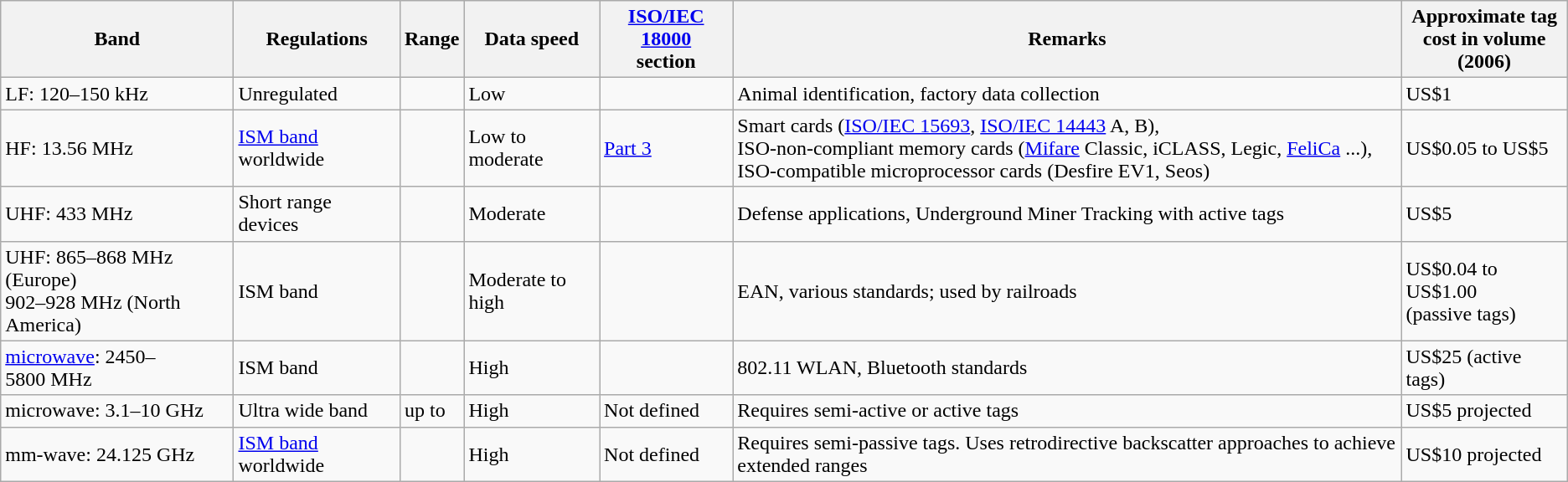<table class="wikitable">
<tr>
<th>Band</th>
<th>Regulations</th>
<th>Range</th>
<th>Data speed</th>
<th><a href='#'>ISO/IEC 18000</a><br>section</th>
<th>Remarks</th>
<th>Approximate tag<br>cost in volume<br>(2006)</th>
</tr>
<tr>
<td>LF: 120–150 kHz</td>
<td>Unregulated</td>
<td></td>
<td>Low</td>
<td></td>
<td>Animal identification, factory data collection</td>
<td>US$1</td>
</tr>
<tr>
<td>HF: 13.56 MHz</td>
<td><a href='#'>ISM band</a> worldwide</td>
<td></td>
<td>Low to moderate</td>
<td><a href='#'>Part 3</a></td>
<td>Smart cards (<a href='#'>ISO/IEC 15693</a>, <a href='#'>ISO/IEC 14443</a> A, B),<br>ISO-non-compliant memory cards (<a href='#'>Mifare</a> Classic, iCLASS, Legic, <a href='#'>FeliCa</a> ...),<br>ISO-compatible microprocessor cards (Desfire EV1, Seos)</td>
<td>US$0.05 to US$5</td>
</tr>
<tr>
<td>UHF: 433 MHz</td>
<td>Short range devices</td>
<td></td>
<td>Moderate</td>
<td></td>
<td>Defense applications, Underground Miner Tracking with active tags</td>
<td>US$5</td>
</tr>
<tr>
<td>UHF: 865–868 MHz (Europe)<br>902–928 MHz (North America)</td>
<td>ISM band</td>
<td></td>
<td>Moderate to high</td>
<td></td>
<td>EAN, various standards; used by railroads</td>
<td>US$0.04 to US$1.00<br>(passive tags)</td>
</tr>
<tr>
<td><a href='#'>microwave</a>: 2450–5800 MHz</td>
<td>ISM band</td>
<td></td>
<td>High</td>
<td></td>
<td>802.11 WLAN, Bluetooth standards</td>
<td>US$25 (active tags)</td>
</tr>
<tr>
<td>microwave: 3.1–10 GHz</td>
<td>Ultra wide band</td>
<td>up to </td>
<td>High</td>
<td>Not defined</td>
<td>Requires semi-active or active tags</td>
<td>US$5 projected</td>
</tr>
<tr>
<td>mm-wave: 24.125 GHz </td>
<td><a href='#'>ISM band</a> worldwide</td>
<td></td>
<td>High</td>
<td>Not defined</td>
<td>Requires semi-passive tags. Uses retrodirective backscatter approaches to achieve extended ranges</td>
<td>US$10 projected</td>
</tr>
</table>
